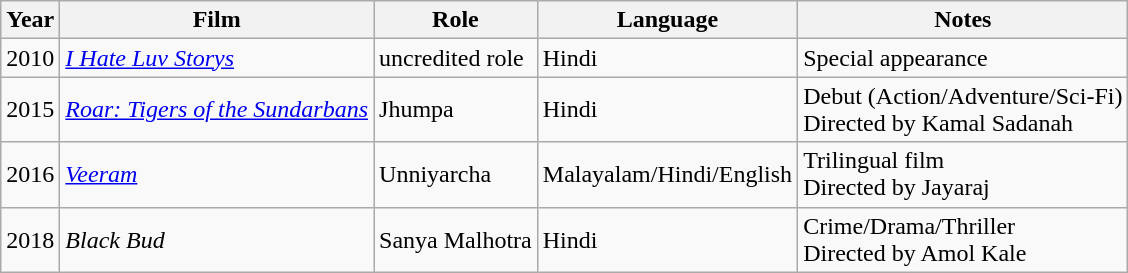<table class="wikitable sortable">
<tr>
<th>Year</th>
<th>Film</th>
<th>Role</th>
<th>Language</th>
<th>Notes</th>
</tr>
<tr>
<td>2010</td>
<td><em><a href='#'>I Hate Luv Storys</a></em></td>
<td>uncredited role</td>
<td>Hindi</td>
<td>Special appearance</td>
</tr>
<tr>
<td>2015</td>
<td><em><a href='#'>Roar: Tigers of the Sundarbans</a></em></td>
<td>Jhumpa</td>
<td>Hindi</td>
<td>Debut (Action/Adventure/Sci-Fi)<br>Directed by Kamal Sadanah</td>
</tr>
<tr>
<td>2016</td>
<td><em><a href='#'>Veeram</a></em></td>
<td>Unniyarcha</td>
<td>Malayalam/Hindi/English</td>
<td>Trilingual film<br>Directed by Jayaraj</td>
</tr>
<tr>
<td>2018</td>
<td><em>Black Bud</em></td>
<td>Sanya Malhotra</td>
<td>Hindi</td>
<td>Crime/Drama/Thriller<br>Directed by Amol Kale</td>
</tr>
</table>
